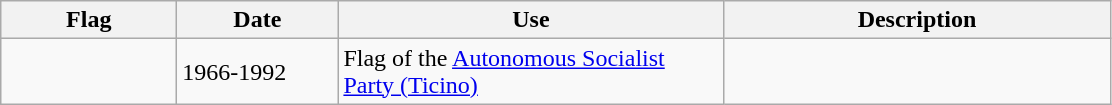<table class="wikitable">
<tr>
<th style="width:110px;">Flag</th>
<th style="width:100px;">Date</th>
<th style="width:250px;">Use</th>
<th style="width:250px;">Description</th>
</tr>
<tr>
<td></td>
<td>1966-1992</td>
<td>Flag of the <a href='#'>Autonomous Socialist Party (Ticino)</a></td>
<td></td>
</tr>
</table>
